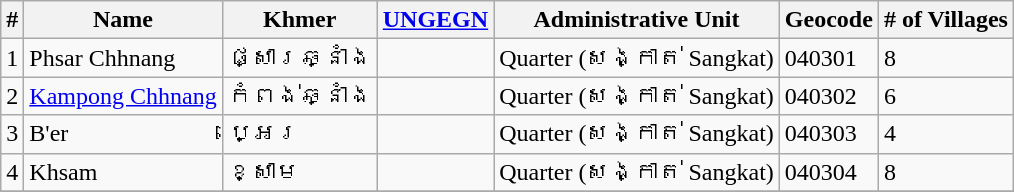<table class="wikitable sortable">
<tr>
<th>#</th>
<th>Name</th>
<th>Khmer</th>
<th><a href='#'>UNGEGN</a></th>
<th>Administrative Unit</th>
<th>Geocode</th>
<th># of Villages</th>
</tr>
<tr>
<td>1</td>
<td>Phsar Chhnang</td>
<td>ផ្សារឆ្នាំង</td>
<td></td>
<td>Quarter (សង្កាត់ Sangkat)</td>
<td>040301</td>
<td>8</td>
</tr>
<tr>
<td>2</td>
<td><a href='#'>Kampong Chhnang</a></td>
<td>កំពង់ឆ្នាំង</td>
<td></td>
<td>Quarter (សង្កាត់ Sangkat)</td>
<td>040302</td>
<td>6</td>
</tr>
<tr>
<td>3</td>
<td>B'er</td>
<td>ប្អេរ</td>
<td></td>
<td>Quarter (សង្កាត់ Sangkat)</td>
<td>040303</td>
<td>4</td>
</tr>
<tr>
<td>4</td>
<td>Khsam</td>
<td>ខ្សាម</td>
<td></td>
<td>Quarter (សង្កាត់ Sangkat)</td>
<td>040304</td>
<td>8</td>
</tr>
<tr>
</tr>
</table>
